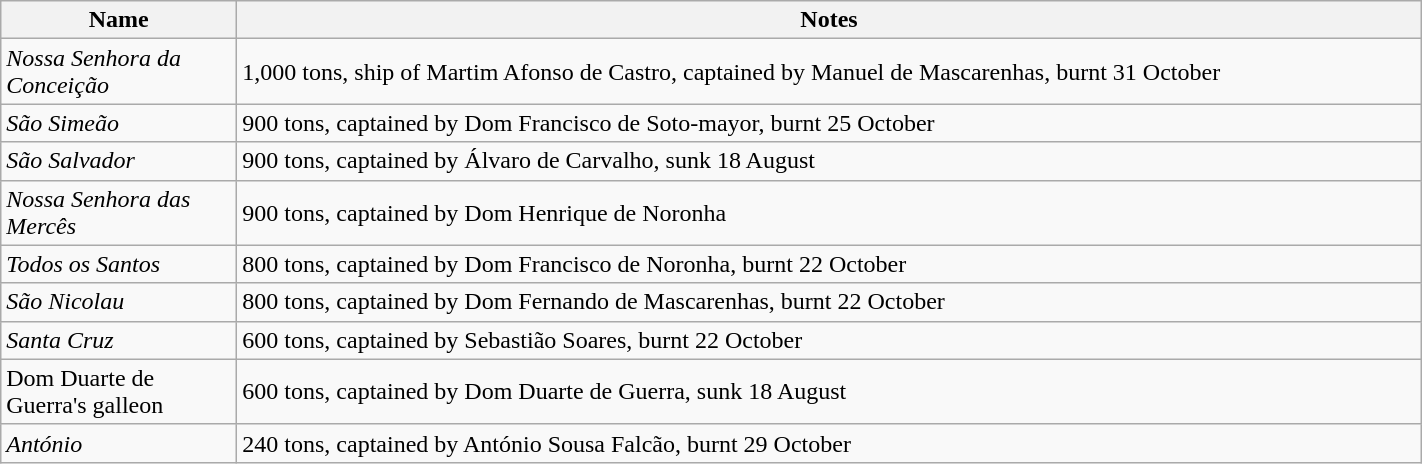<table class="wikitable" style="margin: 1em auto 1em auto" width=75%>
<tr>
<th width="150">Name</th>
<th>Notes</th>
</tr>
<tr>
<td align="left"><em>Nossa Senhora da Conceição</em></td>
<td align="left">1,000 tons, ship of Martim Afonso de Castro, captained by Manuel de Mascarenhas, burnt 31 October</td>
</tr>
<tr>
<td align="left"><em>São Simeão</em></td>
<td align="left">900 tons, captained by Dom Francisco de Soto-mayor, burnt 25 October</td>
</tr>
<tr>
<td align="left"><em>São Salvador</em></td>
<td align="left">900 tons, captained by Álvaro de Carvalho, sunk 18 August</td>
</tr>
<tr>
<td align="left"><em>Nossa Senhora das Mercês</em></td>
<td align="left">900 tons, captained by Dom Henrique de Noronha</td>
</tr>
<tr>
<td align="left"><em>Todos os Santos</em></td>
<td align="left">800 tons, captained by Dom Francisco de Noronha, burnt 22 October</td>
</tr>
<tr>
<td align="left"><em>São Nicolau</em></td>
<td align="left">800 tons, captained by Dom Fernando de Mascarenhas, burnt 22 October</td>
</tr>
<tr>
<td align="left"><em>Santa Cruz</em></td>
<td align="left">600 tons, captained by Sebastião Soares, burnt 22 October</td>
</tr>
<tr>
<td align="left">Dom Duarte de Guerra's galleon</td>
<td align="left">600 tons, captained by Dom Duarte de Guerra, sunk 18 August</td>
</tr>
<tr>
<td align="left"><em>António</em></td>
<td align="left">240 tons, captained by António Sousa Falcão, burnt 29 October</td>
</tr>
</table>
